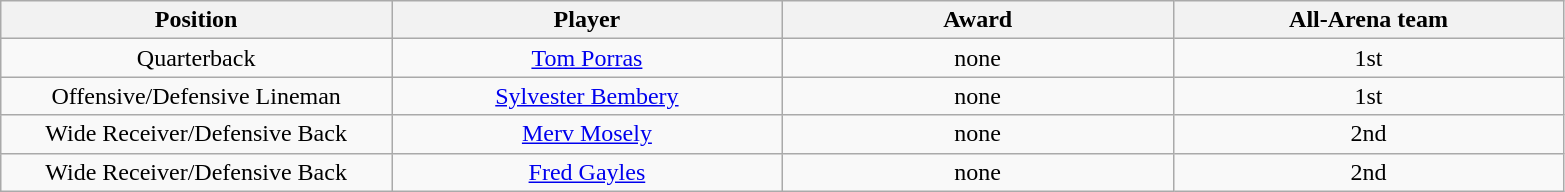<table class="wikitable sortable">
<tr>
<th bgcolor="#DDDDFF" width="20%">Position</th>
<th bgcolor="#DDDDFF" width="20%">Player</th>
<th bgcolor="#DDDDFF" width="20%">Award</th>
<th bgcolor="#DDDDFF" width="20%">All-Arena team</th>
</tr>
<tr align="center">
<td>Quarterback</td>
<td><a href='#'>Tom Porras</a></td>
<td>none</td>
<td>1st</td>
</tr>
<tr align="center">
<td>Offensive/Defensive Lineman</td>
<td><a href='#'>Sylvester Bembery</a></td>
<td>none</td>
<td>1st</td>
</tr>
<tr align="center">
<td>Wide Receiver/Defensive Back</td>
<td><a href='#'>Merv Mosely</a></td>
<td>none</td>
<td>2nd</td>
</tr>
<tr align="center">
<td>Wide Receiver/Defensive Back</td>
<td><a href='#'>Fred Gayles</a></td>
<td>none</td>
<td>2nd</td>
</tr>
</table>
